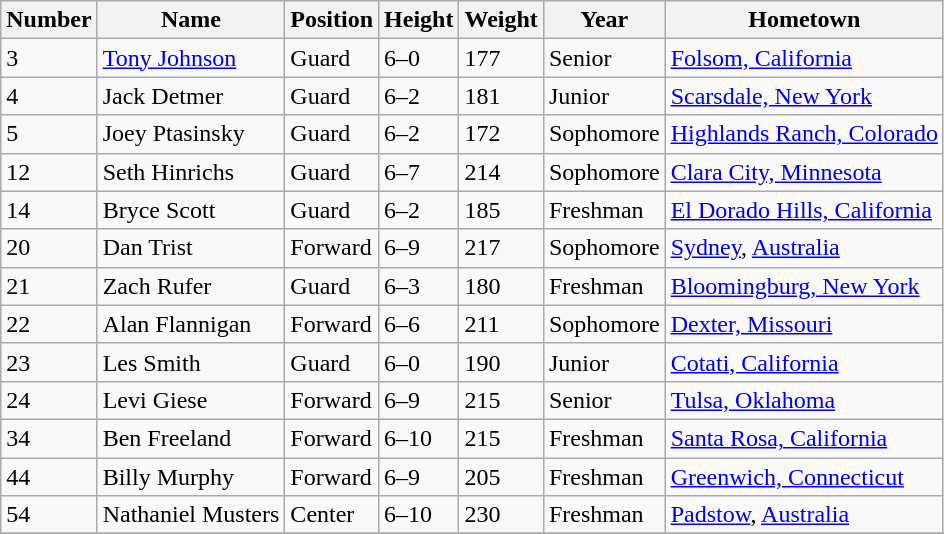<table class="wikitable">
<tr>
<th>Number</th>
<th>Name</th>
<th>Position</th>
<th>Height</th>
<th>Weight</th>
<th>Year</th>
<th>Hometown</th>
</tr>
<tr>
<td>3</td>
<td><a href='#'>Tony Johnson</a></td>
<td>Guard</td>
<td>6–0</td>
<td>177</td>
<td>Senior</td>
<td><a href='#'>Folsom, California</a></td>
</tr>
<tr>
<td>4</td>
<td>Jack Detmer</td>
<td>Guard</td>
<td>6–2</td>
<td>181</td>
<td>Junior</td>
<td><a href='#'>Scarsdale, New York</a></td>
</tr>
<tr>
<td>5</td>
<td>Joey Ptasinsky</td>
<td>Guard</td>
<td>6–2</td>
<td>172</td>
<td>Sophomore</td>
<td><a href='#'>Highlands Ranch, Colorado</a></td>
</tr>
<tr>
<td>12</td>
<td>Seth Hinrichs</td>
<td>Guard</td>
<td>6–7</td>
<td>214</td>
<td>Sophomore</td>
<td><a href='#'>Clara City, Minnesota</a></td>
</tr>
<tr>
<td>14</td>
<td>Bryce Scott</td>
<td>Guard</td>
<td>6–2</td>
<td>185</td>
<td>Freshman</td>
<td><a href='#'>El Dorado Hills, California</a></td>
</tr>
<tr>
<td>20</td>
<td>Dan Trist</td>
<td>Forward</td>
<td>6–9</td>
<td>217</td>
<td>Sophomore</td>
<td><a href='#'>Sydney</a>, <a href='#'>Australia</a></td>
</tr>
<tr>
<td>21</td>
<td>Zach Rufer</td>
<td>Guard</td>
<td>6–3</td>
<td>180</td>
<td>Freshman</td>
<td><a href='#'>Bloomingburg, New York</a></td>
</tr>
<tr>
<td>22</td>
<td>Alan Flannigan</td>
<td>Forward</td>
<td>6–6</td>
<td>211</td>
<td>Sophomore</td>
<td><a href='#'>Dexter, Missouri</a></td>
</tr>
<tr>
<td>23</td>
<td>Les Smith</td>
<td>Guard</td>
<td>6–0</td>
<td>190</td>
<td>Junior</td>
<td><a href='#'>Cotati, California</a></td>
</tr>
<tr>
<td>24</td>
<td>Levi Giese</td>
<td>Forward</td>
<td>6–9</td>
<td>215</td>
<td>Senior</td>
<td><a href='#'>Tulsa, Oklahoma</a></td>
</tr>
<tr>
<td>34</td>
<td>Ben Freeland</td>
<td>Forward</td>
<td>6–10</td>
<td>215</td>
<td>Freshman</td>
<td><a href='#'>Santa Rosa, California</a></td>
</tr>
<tr>
<td>44</td>
<td>Billy Murphy</td>
<td>Forward</td>
<td>6–9</td>
<td>205</td>
<td>Freshman</td>
<td><a href='#'>Greenwich, Connecticut</a></td>
</tr>
<tr>
<td>54</td>
<td>Nathaniel Musters</td>
<td>Center</td>
<td>6–10</td>
<td>230</td>
<td>Freshman</td>
<td><a href='#'>Padstow</a>, <a href='#'>Australia</a></td>
</tr>
<tr>
</tr>
</table>
